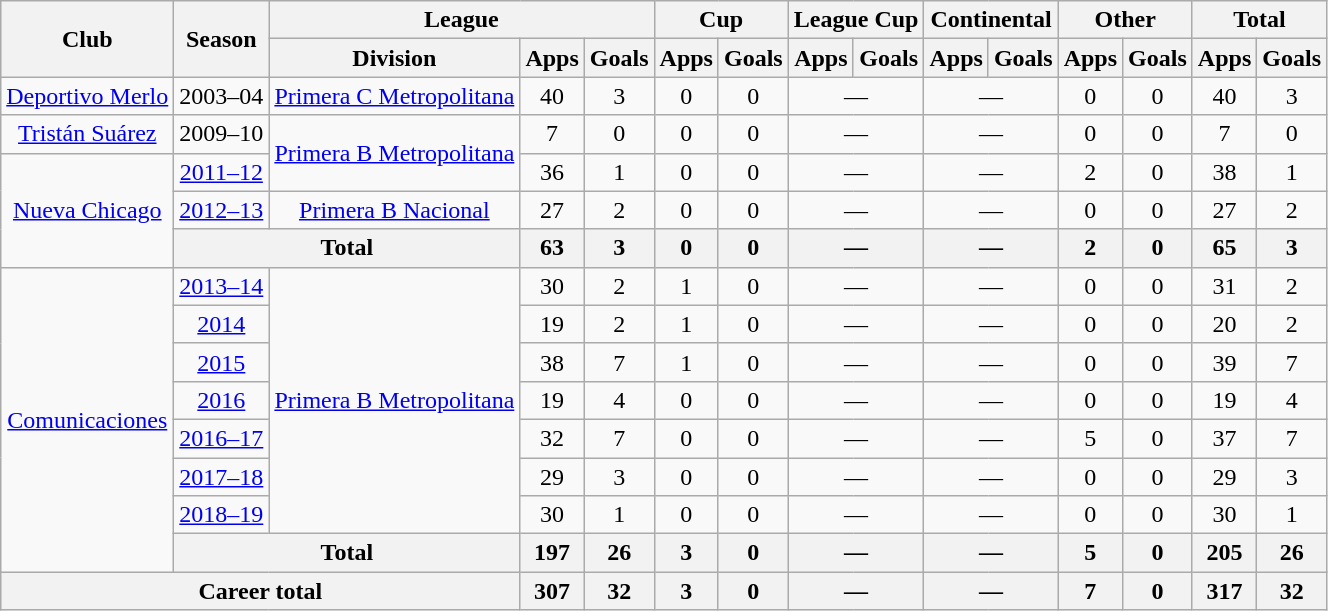<table class="wikitable" style="text-align:center">
<tr>
<th rowspan="2">Club</th>
<th rowspan="2">Season</th>
<th colspan="3">League</th>
<th colspan="2">Cup</th>
<th colspan="2">League Cup</th>
<th colspan="2">Continental</th>
<th colspan="2">Other</th>
<th colspan="2">Total</th>
</tr>
<tr>
<th>Division</th>
<th>Apps</th>
<th>Goals</th>
<th>Apps</th>
<th>Goals</th>
<th>Apps</th>
<th>Goals</th>
<th>Apps</th>
<th>Goals</th>
<th>Apps</th>
<th>Goals</th>
<th>Apps</th>
<th>Goals</th>
</tr>
<tr>
<td rowspan="1"><a href='#'>Deportivo Merlo</a></td>
<td>2003–04</td>
<td rowspan="1"><a href='#'>Primera C Metropolitana</a></td>
<td>40</td>
<td>3</td>
<td>0</td>
<td>0</td>
<td colspan="2">—</td>
<td colspan="2">—</td>
<td>0</td>
<td>0</td>
<td>40</td>
<td>3</td>
</tr>
<tr>
<td rowspan="1"><a href='#'>Tristán Suárez</a></td>
<td>2009–10</td>
<td rowspan="2"><a href='#'>Primera B Metropolitana</a></td>
<td>7</td>
<td>0</td>
<td>0</td>
<td>0</td>
<td colspan="2">—</td>
<td colspan="2">—</td>
<td>0</td>
<td>0</td>
<td>7</td>
<td>0</td>
</tr>
<tr>
<td rowspan="3"><a href='#'>Nueva Chicago</a></td>
<td><a href='#'>2011–12</a></td>
<td>36</td>
<td>1</td>
<td>0</td>
<td>0</td>
<td colspan="2">—</td>
<td colspan="2">—</td>
<td>2</td>
<td>0</td>
<td>38</td>
<td>1</td>
</tr>
<tr>
<td><a href='#'>2012–13</a></td>
<td rowspan="1"><a href='#'>Primera B Nacional</a></td>
<td>27</td>
<td>2</td>
<td>0</td>
<td>0</td>
<td colspan="2">—</td>
<td colspan="2">—</td>
<td>0</td>
<td>0</td>
<td>27</td>
<td>2</td>
</tr>
<tr>
<th colspan="2">Total</th>
<th>63</th>
<th>3</th>
<th>0</th>
<th>0</th>
<th colspan="2">—</th>
<th colspan="2">—</th>
<th>2</th>
<th>0</th>
<th>65</th>
<th>3</th>
</tr>
<tr>
<td rowspan="8"><a href='#'>Comunicaciones</a></td>
<td><a href='#'>2013–14</a></td>
<td rowspan="7"><a href='#'>Primera B Metropolitana</a></td>
<td>30</td>
<td>2</td>
<td>1</td>
<td>0</td>
<td colspan="2">—</td>
<td colspan="2">—</td>
<td>0</td>
<td>0</td>
<td>31</td>
<td>2</td>
</tr>
<tr>
<td><a href='#'>2014</a></td>
<td>19</td>
<td>2</td>
<td>1</td>
<td>0</td>
<td colspan="2">—</td>
<td colspan="2">—</td>
<td>0</td>
<td>0</td>
<td>20</td>
<td>2</td>
</tr>
<tr>
<td><a href='#'>2015</a></td>
<td>38</td>
<td>7</td>
<td>1</td>
<td>0</td>
<td colspan="2">—</td>
<td colspan="2">—</td>
<td>0</td>
<td>0</td>
<td>39</td>
<td>7</td>
</tr>
<tr>
<td><a href='#'>2016</a></td>
<td>19</td>
<td>4</td>
<td>0</td>
<td>0</td>
<td colspan="2">—</td>
<td colspan="2">—</td>
<td>0</td>
<td>0</td>
<td>19</td>
<td>4</td>
</tr>
<tr>
<td><a href='#'>2016–17</a></td>
<td>32</td>
<td>7</td>
<td>0</td>
<td>0</td>
<td colspan="2">—</td>
<td colspan="2">—</td>
<td>5</td>
<td>0</td>
<td>37</td>
<td>7</td>
</tr>
<tr>
<td><a href='#'>2017–18</a></td>
<td>29</td>
<td>3</td>
<td>0</td>
<td>0</td>
<td colspan="2">—</td>
<td colspan="2">—</td>
<td>0</td>
<td>0</td>
<td>29</td>
<td>3</td>
</tr>
<tr>
<td><a href='#'>2018–19</a></td>
<td>30</td>
<td>1</td>
<td>0</td>
<td>0</td>
<td colspan="2">—</td>
<td colspan="2">—</td>
<td>0</td>
<td>0</td>
<td>30</td>
<td>1</td>
</tr>
<tr>
<th colspan="2">Total</th>
<th>197</th>
<th>26</th>
<th>3</th>
<th>0</th>
<th colspan="2">—</th>
<th colspan="2">—</th>
<th>5</th>
<th>0</th>
<th>205</th>
<th>26</th>
</tr>
<tr>
<th colspan="3">Career total</th>
<th>307</th>
<th>32</th>
<th>3</th>
<th>0</th>
<th colspan="2">—</th>
<th colspan="2">—</th>
<th>7</th>
<th>0</th>
<th>317</th>
<th>32</th>
</tr>
</table>
